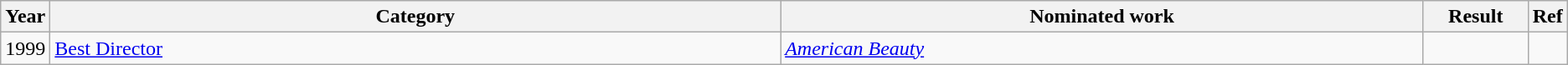<table class="wikitable sortable">
<tr>
<th scope="col" style="width:1em;">Year</th>
<th scope="col" style="width:40em;">Category</th>
<th scope="col" style="width:35em;">Nominated work</th>
<th scope="col" style="width:5em;">Result</th>
<th scope="col" style="width:1em;" class="unsortable">Ref</th>
</tr>
<tr>
<td>1999</td>
<td><a href='#'>Best Director</a></td>
<td><em><a href='#'>American Beauty</a></em></td>
<td></td>
<td></td>
</tr>
</table>
